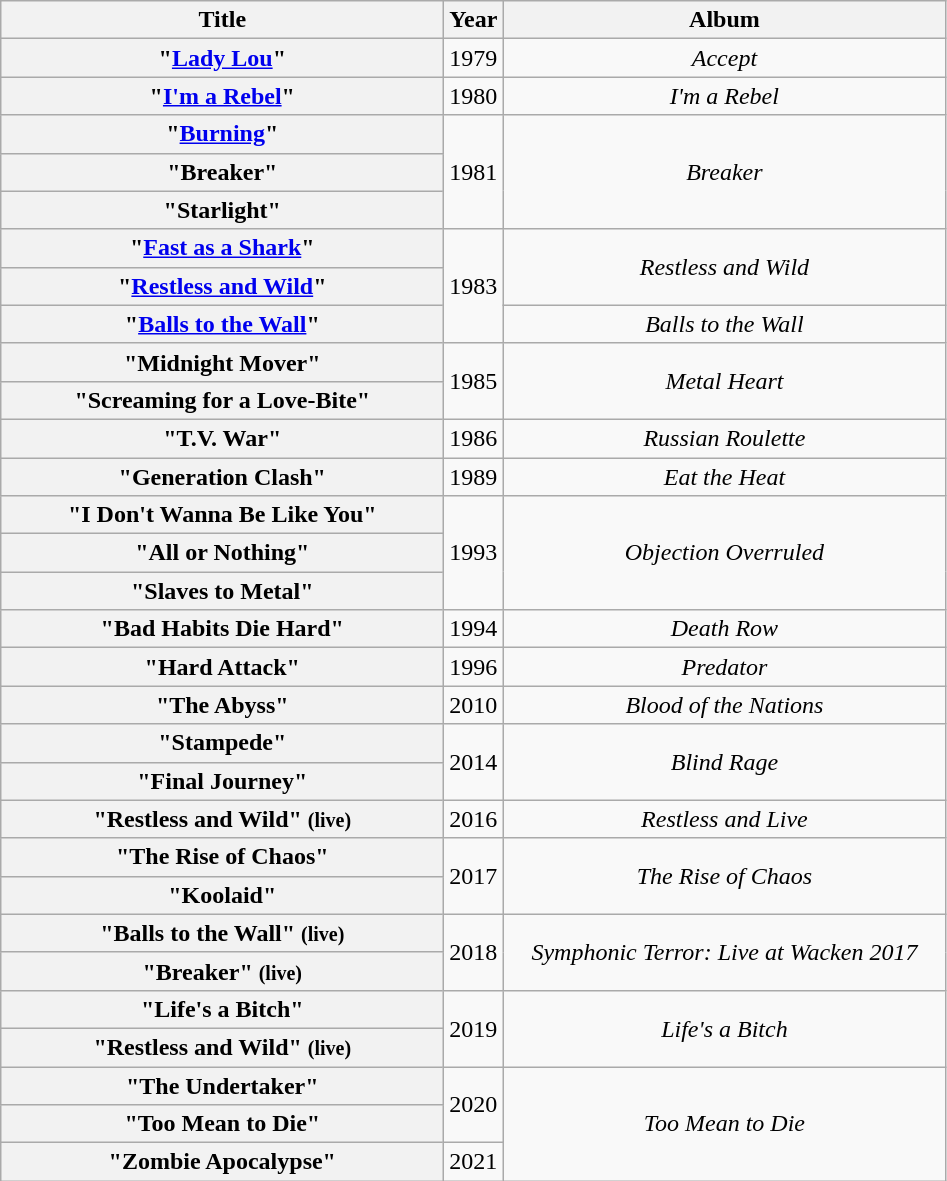<table class="wikitable plainrowheaders" style="text-align:center;">
<tr>
<th scope="col" style="width:18em;">Title</th>
<th scope="col">Year</th>
<th scope="col" style="width:18em;">Album</th>
</tr>
<tr>
<th scope="row">"<a href='#'>Lady Lou</a>"</th>
<td>1979</td>
<td><em>Accept</em></td>
</tr>
<tr>
<th scope="row">"<a href='#'>I'm a Rebel</a>"</th>
<td>1980</td>
<td><em>I'm a Rebel</em></td>
</tr>
<tr>
<th scope="row">"<a href='#'>Burning</a>"</th>
<td rowspan="3">1981</td>
<td rowspan="3"><em>Breaker</em></td>
</tr>
<tr>
<th scope="row">"Breaker"</th>
</tr>
<tr>
<th scope="row">"Starlight"</th>
</tr>
<tr>
<th scope="row">"<a href='#'>Fast as a Shark</a>"</th>
<td rowspan="3">1983</td>
<td rowspan="2"><em>Restless and Wild</em></td>
</tr>
<tr>
<th scope="row">"<a href='#'>Restless and Wild</a>"</th>
</tr>
<tr>
<th scope="row">"<a href='#'>Balls to the Wall</a>"</th>
<td><em>Balls to the Wall</em></td>
</tr>
<tr>
<th scope="row">"Midnight Mover"</th>
<td rowspan="2">1985</td>
<td rowspan="2"><em>Metal Heart</em></td>
</tr>
<tr>
<th scope="row">"Screaming for a Love-Bite"</th>
</tr>
<tr>
<th scope="row">"T.V. War"</th>
<td>1986</td>
<td><em>Russian Roulette</em></td>
</tr>
<tr>
<th scope="row">"Generation Clash"</th>
<td>1989</td>
<td><em>Eat the Heat</em></td>
</tr>
<tr>
<th scope="row">"I Don't Wanna Be Like You"</th>
<td rowspan="3">1993</td>
<td rowspan="3"><em>Objection Overruled</em></td>
</tr>
<tr>
<th scope="row">"All or Nothing"</th>
</tr>
<tr>
<th scope="row">"Slaves to Metal"</th>
</tr>
<tr>
<th scope="row">"Bad Habits Die Hard"</th>
<td>1994</td>
<td><em>Death Row</em></td>
</tr>
<tr>
<th scope="row">"Hard Attack"</th>
<td>1996</td>
<td><em>Predator</em></td>
</tr>
<tr>
<th scope="row">"The Abyss"</th>
<td>2010</td>
<td><em>Blood of the Nations</em></td>
</tr>
<tr>
<th scope="row">"Stampede"</th>
<td rowspan="2">2014</td>
<td rowspan="2"><em>Blind Rage</em></td>
</tr>
<tr>
<th scope="row">"Final Journey"</th>
</tr>
<tr>
<th scope="row">"Restless and Wild" <small>(live)</small></th>
<td>2016</td>
<td><em>Restless and Live</em></td>
</tr>
<tr>
<th scope="row">"The Rise of Chaos"</th>
<td rowspan="2">2017</td>
<td rowspan="2"><em>The Rise of Chaos</em></td>
</tr>
<tr>
<th scope="row">"Koolaid"</th>
</tr>
<tr>
<th scope="row">"Balls to the Wall" <small>(live)</small></th>
<td rowspan="2">2018</td>
<td rowspan="2"><em>Symphonic Terror: Live at Wacken 2017</em></td>
</tr>
<tr>
<th scope="row">"Breaker" <small>(live)</small></th>
</tr>
<tr>
<th scope="row">"Life's a Bitch"</th>
<td rowspan="2">2019</td>
<td rowspan="2"><em>Life's a Bitch</em></td>
</tr>
<tr>
<th scope="row">"Restless and Wild" <small>(live)</small></th>
</tr>
<tr>
<th scope="row">"The Undertaker"</th>
<td rowspan="2">2020</td>
<td rowspan="3"><em>Too Mean to Die</em></td>
</tr>
<tr>
<th scope="row">"Too Mean to Die"</th>
</tr>
<tr>
<th scope="row">"Zombie Apocalypse"</th>
<td>2021</td>
</tr>
</table>
